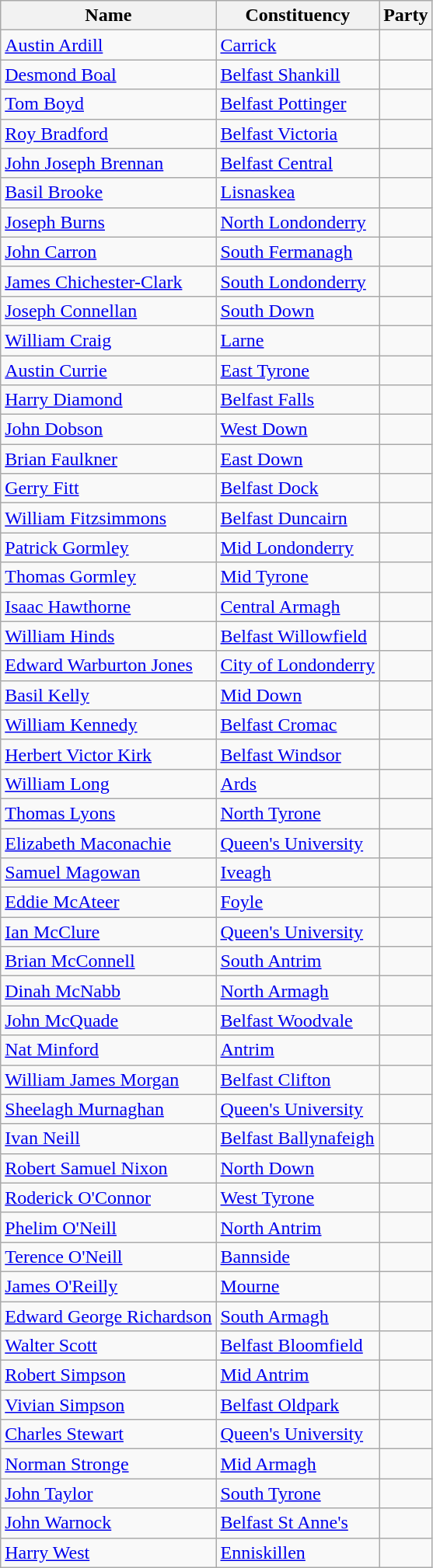<table class="wikitable sortable">
<tr>
<th>Name</th>
<th>Constituency</th>
<th colspan=2>Party</th>
</tr>
<tr>
<td><a href='#'>Austin Ardill</a></td>
<td><a href='#'>Carrick</a></td>
<td></td>
</tr>
<tr>
<td><a href='#'>Desmond Boal</a></td>
<td><a href='#'>Belfast Shankill</a></td>
<td></td>
</tr>
<tr>
<td><a href='#'>Tom Boyd</a></td>
<td><a href='#'>Belfast Pottinger</a></td>
<td></td>
</tr>
<tr>
<td><a href='#'>Roy Bradford</a></td>
<td><a href='#'>Belfast Victoria</a></td>
<td></td>
</tr>
<tr>
<td><a href='#'>John Joseph Brennan</a></td>
<td><a href='#'>Belfast Central</a></td>
<td></td>
</tr>
<tr>
<td><a href='#'>Basil Brooke</a></td>
<td><a href='#'>Lisnaskea</a></td>
<td></td>
</tr>
<tr>
<td><a href='#'>Joseph Burns</a></td>
<td><a href='#'>North Londonderry</a></td>
<td></td>
</tr>
<tr>
<td><a href='#'>John Carron</a></td>
<td><a href='#'>South Fermanagh</a></td>
<td></td>
</tr>
<tr>
<td><a href='#'>James Chichester-Clark</a></td>
<td><a href='#'>South Londonderry</a></td>
<td></td>
</tr>
<tr>
<td><a href='#'>Joseph Connellan</a></td>
<td><a href='#'>South Down</a></td>
<td></td>
</tr>
<tr>
<td><a href='#'>William Craig</a></td>
<td><a href='#'>Larne</a></td>
<td></td>
</tr>
<tr>
<td><a href='#'>Austin Currie</a></td>
<td><a href='#'>East Tyrone</a></td>
<td></td>
</tr>
<tr>
<td><a href='#'>Harry Diamond</a></td>
<td><a href='#'>Belfast Falls</a></td>
<td></td>
</tr>
<tr>
<td><a href='#'>John Dobson</a></td>
<td><a href='#'>West Down</a></td>
<td></td>
</tr>
<tr>
<td><a href='#'>Brian Faulkner</a></td>
<td><a href='#'>East Down</a></td>
<td></td>
</tr>
<tr>
<td><a href='#'>Gerry Fitt</a></td>
<td><a href='#'>Belfast Dock</a></td>
<td></td>
</tr>
<tr>
<td><a href='#'>William Fitzsimmons</a></td>
<td><a href='#'>Belfast Duncairn</a></td>
<td></td>
</tr>
<tr>
<td><a href='#'>Patrick Gormley</a></td>
<td><a href='#'>Mid Londonderry</a></td>
<td></td>
</tr>
<tr>
<td><a href='#'>Thomas Gormley</a></td>
<td><a href='#'>Mid Tyrone</a></td>
<td></td>
</tr>
<tr>
<td><a href='#'>Isaac Hawthorne</a></td>
<td><a href='#'>Central Armagh</a></td>
<td></td>
</tr>
<tr>
<td><a href='#'>William Hinds</a></td>
<td><a href='#'>Belfast Willowfield</a></td>
<td></td>
</tr>
<tr>
<td><a href='#'>Edward Warburton Jones</a></td>
<td><a href='#'>City of Londonderry</a></td>
<td></td>
</tr>
<tr>
<td><a href='#'>Basil Kelly</a></td>
<td><a href='#'>Mid Down</a></td>
<td></td>
</tr>
<tr>
<td><a href='#'>William Kennedy</a></td>
<td><a href='#'>Belfast Cromac</a></td>
<td></td>
</tr>
<tr>
<td><a href='#'>Herbert Victor Kirk</a></td>
<td><a href='#'>Belfast Windsor</a></td>
<td></td>
</tr>
<tr>
<td><a href='#'>William Long</a></td>
<td><a href='#'>Ards</a></td>
<td></td>
</tr>
<tr>
<td><a href='#'>Thomas Lyons</a></td>
<td><a href='#'>North Tyrone</a></td>
<td></td>
</tr>
<tr>
<td><a href='#'>Elizabeth Maconachie</a></td>
<td><a href='#'>Queen's University</a></td>
<td></td>
</tr>
<tr>
<td><a href='#'>Samuel Magowan</a></td>
<td><a href='#'>Iveagh</a></td>
<td></td>
</tr>
<tr>
<td><a href='#'>Eddie McAteer</a></td>
<td><a href='#'>Foyle</a></td>
<td></td>
</tr>
<tr>
<td><a href='#'>Ian McClure</a></td>
<td><a href='#'>Queen's University</a></td>
<td></td>
</tr>
<tr>
<td><a href='#'>Brian McConnell</a></td>
<td><a href='#'>South Antrim</a></td>
<td></td>
</tr>
<tr>
<td><a href='#'>Dinah McNabb</a></td>
<td><a href='#'>North Armagh</a></td>
<td></td>
</tr>
<tr>
<td><a href='#'>John McQuade</a></td>
<td><a href='#'>Belfast Woodvale</a></td>
<td></td>
</tr>
<tr>
<td><a href='#'>Nat Minford</a></td>
<td><a href='#'>Antrim</a></td>
<td></td>
</tr>
<tr>
<td><a href='#'>William James Morgan</a></td>
<td><a href='#'>Belfast Clifton</a></td>
<td></td>
</tr>
<tr>
<td><a href='#'>Sheelagh Murnaghan</a></td>
<td><a href='#'>Queen's University</a></td>
<td></td>
</tr>
<tr>
<td><a href='#'>Ivan Neill</a></td>
<td><a href='#'>Belfast Ballynafeigh</a></td>
<td></td>
</tr>
<tr>
<td><a href='#'>Robert Samuel Nixon</a></td>
<td><a href='#'>North Down</a></td>
<td></td>
</tr>
<tr>
<td><a href='#'>Roderick O'Connor</a></td>
<td><a href='#'>West Tyrone</a></td>
<td></td>
</tr>
<tr>
<td><a href='#'>Phelim O'Neill</a></td>
<td><a href='#'>North Antrim</a></td>
<td></td>
</tr>
<tr>
<td><a href='#'>Terence O'Neill</a></td>
<td><a href='#'>Bannside</a></td>
<td></td>
</tr>
<tr>
<td><a href='#'>James O'Reilly</a></td>
<td><a href='#'>Mourne</a></td>
<td></td>
</tr>
<tr>
<td><a href='#'>Edward George Richardson</a></td>
<td><a href='#'>South Armagh</a></td>
<td></td>
</tr>
<tr>
<td><a href='#'>Walter Scott</a></td>
<td><a href='#'>Belfast Bloomfield</a></td>
<td></td>
</tr>
<tr>
<td><a href='#'>Robert Simpson</a></td>
<td><a href='#'>Mid Antrim</a></td>
<td></td>
</tr>
<tr>
<td><a href='#'>Vivian Simpson</a></td>
<td><a href='#'>Belfast Oldpark</a></td>
<td></td>
</tr>
<tr>
<td><a href='#'>Charles Stewart</a></td>
<td><a href='#'>Queen's University</a></td>
<td></td>
</tr>
<tr>
<td><a href='#'>Norman Stronge</a></td>
<td><a href='#'>Mid Armagh</a></td>
<td></td>
</tr>
<tr>
<td><a href='#'>John Taylor</a></td>
<td><a href='#'>South Tyrone</a></td>
<td></td>
</tr>
<tr>
<td><a href='#'>John Warnock</a></td>
<td><a href='#'>Belfast St Anne's</a></td>
<td></td>
</tr>
<tr>
<td><a href='#'>Harry West</a></td>
<td><a href='#'>Enniskillen</a></td>
<td></td>
</tr>
</table>
